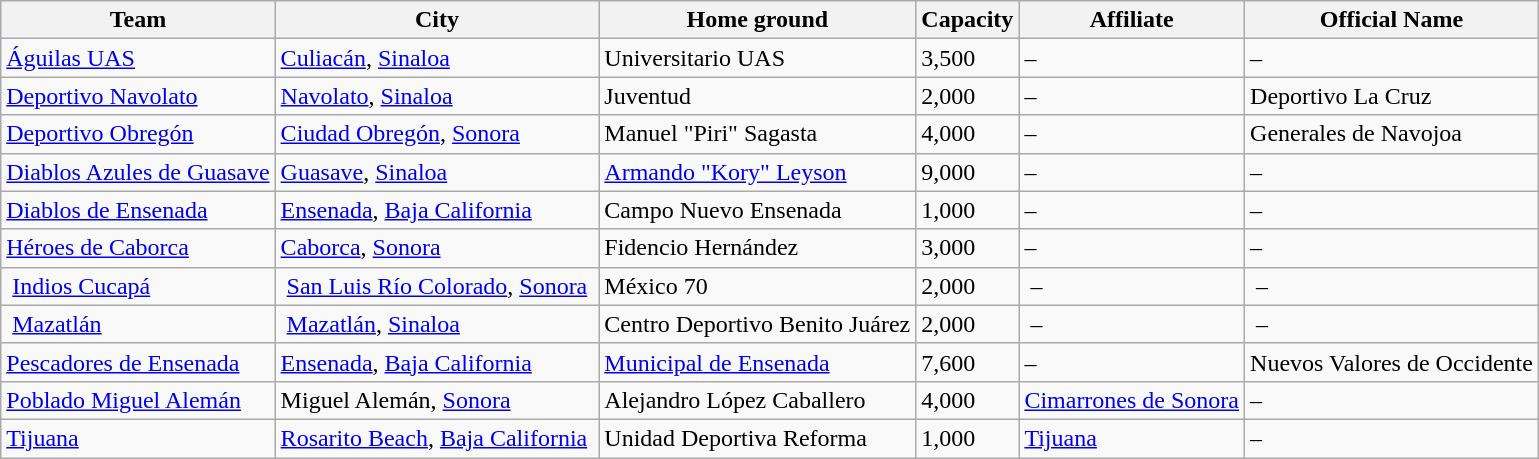<table class="wikitable sortable">
<tr>
<th>Team</th>
<th>City</th>
<th>Home ground</th>
<th>Capacity</th>
<th>Affiliate</th>
<th>Official Name</th>
</tr>
<tr>
<td><a href='#'>Águilas UAS</a></td>
<td><a href='#'>Culiacán</a>, <a href='#'>Sinaloa</a></td>
<td>Universitario UAS</td>
<td>3,500</td>
<td>–</td>
<td>–</td>
</tr>
<tr>
<td><a href='#'>Deportivo Navolato</a></td>
<td><a href='#'>Navolato</a>, <a href='#'>Sinaloa</a></td>
<td>Juventud</td>
<td>2,000</td>
<td>–</td>
<td>Deportivo La Cruz</td>
</tr>
<tr>
<td><a href='#'>Deportivo Obregón</a></td>
<td><a href='#'>Ciudad Obregón</a>, <a href='#'>Sonora</a></td>
<td>Manuel "Piri" Sagasta</td>
<td>4,000</td>
<td>–</td>
<td>Generales de Navojoa</td>
</tr>
<tr>
<td><a href='#'>Diablos Azules de Guasave</a></td>
<td><a href='#'>Guasave</a>, <a href='#'>Sinaloa</a></td>
<td><a href='#'>Armando "Kory" Leyson</a></td>
<td>9,000</td>
<td>–</td>
<td>–</td>
</tr>
<tr>
<td><a href='#'>Diablos de Ensenada</a></td>
<td><a href='#'>Ensenada</a>, <a href='#'>Baja California</a></td>
<td>Campo Nuevo Ensenada</td>
<td>1,000</td>
<td>–</td>
<td>–</td>
</tr>
<tr>
<td><a href='#'>Héroes de Caborca</a></td>
<td><a href='#'>Caborca</a>, <a href='#'>Sonora</a></td>
<td>Fidencio Hernández</td>
<td>3,000</td>
<td>–</td>
<td>–</td>
</tr>
<tr>
<td> <a href='#'>Indios Cucapá</a> </td>
<td> <a href='#'>San Luis Río Colorado</a>, <a href='#'>Sonora</a> </td>
<td>México 70 </td>
<td>2,000</td>
<td> – </td>
<td> –</td>
</tr>
<tr>
<td> <a href='#'>Mazatlán</a> </td>
<td> <a href='#'>Mazatlán</a>, <a href='#'>Sinaloa</a> </td>
<td>Centro Deportivo Benito Juárez</td>
<td>2,000</td>
<td> – </td>
<td> –</td>
</tr>
<tr>
<td><a href='#'>Pescadores de Ensenada</a></td>
<td><a href='#'>Ensenada</a>, <a href='#'>Baja California</a></td>
<td><a href='#'>Municipal de Ensenada</a></td>
<td>7,600</td>
<td>–</td>
<td>Nuevos Valores de Occidente</td>
</tr>
<tr>
<td><a href='#'>Poblado Miguel Alemán</a></td>
<td>Miguel Alemán, <a href='#'>Sonora</a></td>
<td>Alejandro López Caballero</td>
<td>4,000</td>
<td><a href='#'>Cimarrones de Sonora</a></td>
<td>–</td>
</tr>
<tr>
<td><a href='#'>Tijuana</a></td>
<td><a href='#'>Rosarito Beach</a>, <a href='#'>Baja California</a></td>
<td>Unidad Deportiva Reforma</td>
<td>1,000</td>
<td><a href='#'>Tijuana</a></td>
<td>–</td>
</tr>
</table>
